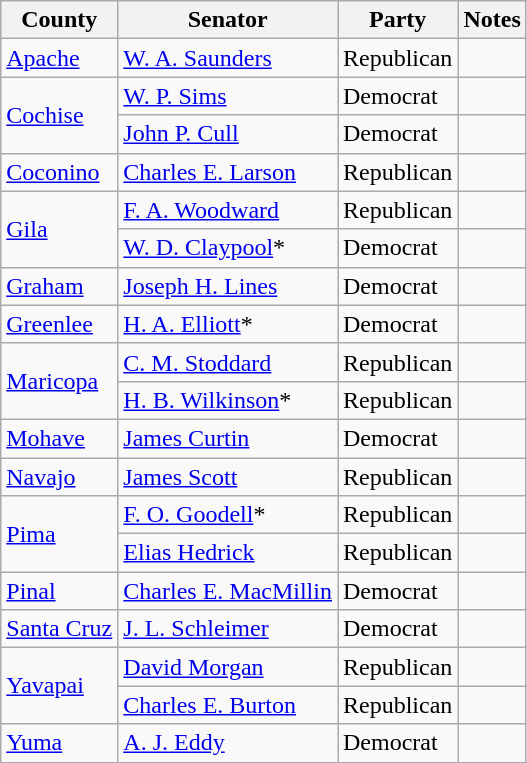<table class=wikitable>
<tr>
<th>County</th>
<th>Senator</th>
<th>Party</th>
<th>Notes</th>
</tr>
<tr>
<td><a href='#'>Apache</a></td>
<td><a href='#'>W. A. Saunders</a></td>
<td>Republican</td>
<td></td>
</tr>
<tr>
<td rowspan="2"><a href='#'>Cochise</a></td>
<td><a href='#'>W. P. Sims</a></td>
<td>Democrat</td>
<td></td>
</tr>
<tr>
<td><a href='#'>John P. Cull</a></td>
<td>Democrat</td>
<td></td>
</tr>
<tr>
<td><a href='#'>Coconino</a></td>
<td><a href='#'>Charles E. Larson</a></td>
<td>Republican</td>
<td></td>
</tr>
<tr>
<td rowspan="2"><a href='#'>Gila</a></td>
<td><a href='#'>F. A. Woodward</a></td>
<td>Republican</td>
<td></td>
</tr>
<tr>
<td><a href='#'>W. D. Claypool</a>*</td>
<td>Democrat</td>
<td></td>
</tr>
<tr>
<td><a href='#'>Graham</a></td>
<td><a href='#'>Joseph H. Lines</a></td>
<td>Democrat</td>
<td></td>
</tr>
<tr>
<td><a href='#'>Greenlee</a></td>
<td><a href='#'>H. A. Elliott</a>*</td>
<td>Democrat</td>
<td></td>
</tr>
<tr>
<td rowspan="2"><a href='#'>Maricopa</a></td>
<td><a href='#'>C. M. Stoddard</a></td>
<td>Republican</td>
<td></td>
</tr>
<tr>
<td><a href='#'>H. B. Wilkinson</a>*</td>
<td>Republican</td>
<td></td>
</tr>
<tr>
<td><a href='#'>Mohave</a></td>
<td><a href='#'>James Curtin</a></td>
<td>Democrat</td>
<td></td>
</tr>
<tr>
<td><a href='#'>Navajo</a></td>
<td><a href='#'>James Scott</a></td>
<td>Republican</td>
<td></td>
</tr>
<tr>
<td rowspan="2"><a href='#'>Pima</a></td>
<td><a href='#'>F. O. Goodell</a>*</td>
<td>Republican</td>
<td></td>
</tr>
<tr>
<td><a href='#'>Elias Hedrick</a></td>
<td>Republican</td>
<td></td>
</tr>
<tr>
<td><a href='#'>Pinal</a></td>
<td><a href='#'>Charles E. MacMillin</a></td>
<td>Democrat</td>
<td></td>
</tr>
<tr>
<td><a href='#'>Santa Cruz</a></td>
<td><a href='#'>J. L. Schleimer</a></td>
<td>Democrat</td>
<td></td>
</tr>
<tr>
<td rowspan="2"><a href='#'>Yavapai</a></td>
<td><a href='#'>David Morgan</a></td>
<td>Republican</td>
<td></td>
</tr>
<tr>
<td><a href='#'>Charles E. Burton</a></td>
<td>Republican</td>
<td></td>
</tr>
<tr>
<td><a href='#'>Yuma</a></td>
<td><a href='#'>A. J. Eddy</a></td>
<td>Democrat</td>
<td></td>
</tr>
<tr>
</tr>
</table>
